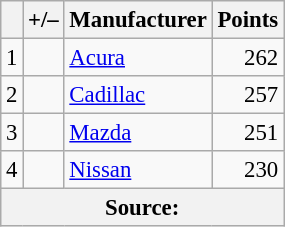<table class="wikitable" style="font-size: 95%;">
<tr>
<th scope="col"></th>
<th scope="col">+/–</th>
<th scope="col">Manufacturer</th>
<th scope="col">Points</th>
</tr>
<tr>
<td align=center>1</td>
<td align="left"></td>
<td> <a href='#'>Acura</a></td>
<td align=right>262</td>
</tr>
<tr>
<td align=center>2</td>
<td align="left"></td>
<td> <a href='#'>Cadillac</a></td>
<td align=right>257</td>
</tr>
<tr>
<td align=center>3</td>
<td align="left"></td>
<td> <a href='#'>Mazda</a></td>
<td align=right>251</td>
</tr>
<tr>
<td align=center>4</td>
<td align="left"></td>
<td> <a href='#'>Nissan</a></td>
<td align=right>230</td>
</tr>
<tr>
<th colspan=5>Source:</th>
</tr>
</table>
